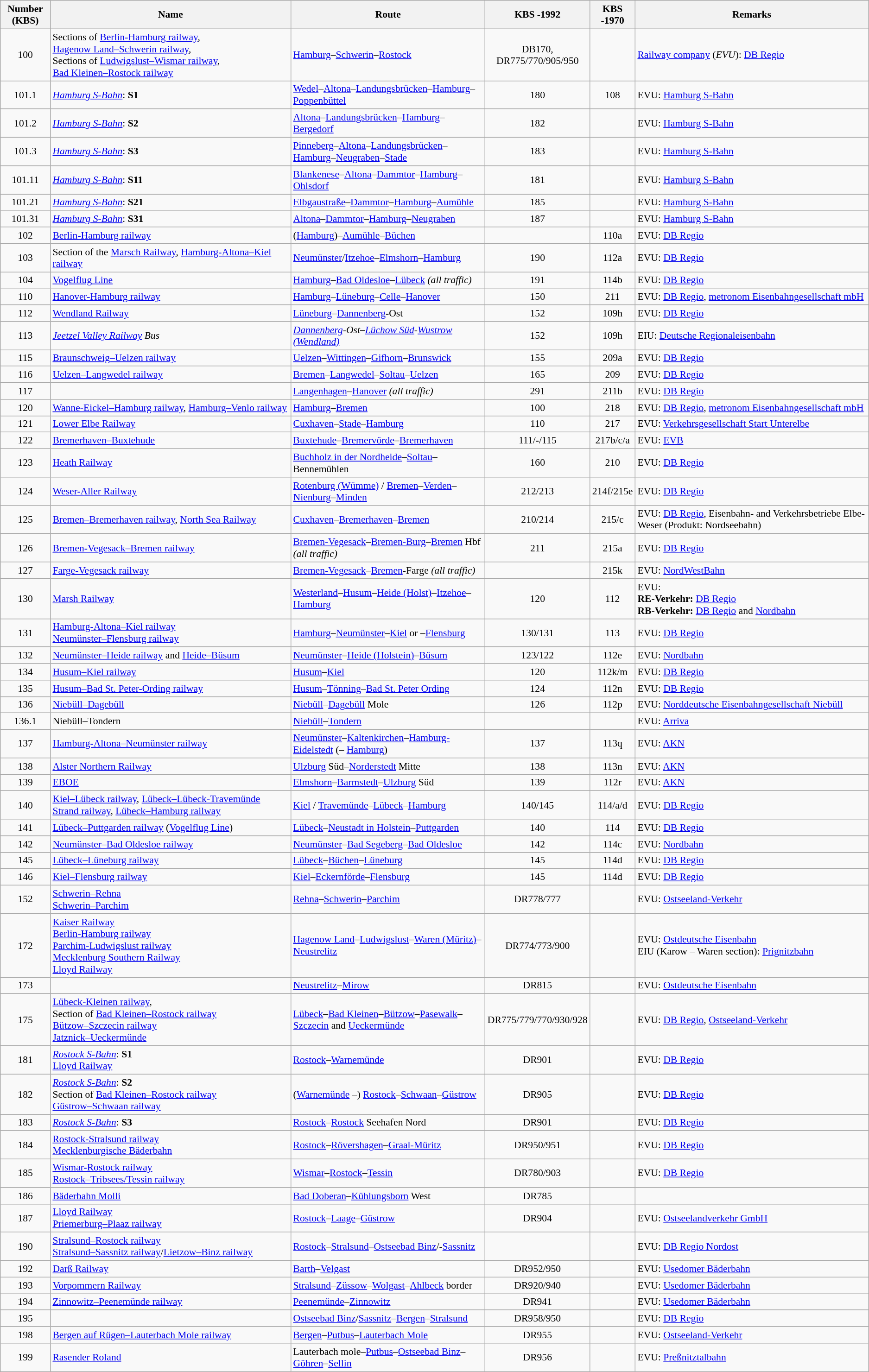<table class="wikitable" style="Font-Size: 90%">
<tr class="hintergrundfarbe6">
<th style="text-align:center; width:65px;">Number <br>(KBS)</th>
<th>Name</th>
<th>Route</th>
<th style="width:55px;">KBS -1992</th>
<th style="width:55px;">KBS -1970</th>
<th>Remarks</th>
</tr>
<tr>
<td style="text-align:center;">100</td>
<td>Sections of <a href='#'>Berlin-Hamburg railway</a>, <br><a href='#'>Hagenow Land–Schwerin railway</a>,<br> Sections of <a href='#'>Ludwigslust–Wismar railway</a>, <br><a href='#'>Bad Kleinen–Rostock railway</a></td>
<td><a href='#'>Hamburg</a>–<a href='#'>Schwerin</a>–<a href='#'>Rostock</a></td>
<td style="text-align:center;">DB170, DR775/770/905/950</td>
<td style="text-align:center;"></td>
<td><a href='#'>Railway company</a> (<em>EVU</em>): <a href='#'>DB Regio</a></td>
</tr>
<tr>
<td style="text-align:center;">101.1</td>
<td><em><a href='#'>Hamburg S-Bahn</a></em>: <strong>S1</strong></td>
<td><a href='#'>Wedel</a>–<a href='#'>Altona</a>–<a href='#'>Landungsbrücken</a>–<a href='#'>Hamburg</a>–<a href='#'>Poppenbüttel</a></td>
<td style="text-align:center;">180</td>
<td style="text-align:center;">108</td>
<td>EVU: <a href='#'>Hamburg S-Bahn</a></td>
</tr>
<tr>
<td style="text-align:center;">101.2</td>
<td><em><a href='#'>Hamburg S-Bahn</a></em>: <strong>S2</strong></td>
<td><a href='#'>Altona</a>–<a href='#'>Landungsbrücken</a>–<a href='#'>Hamburg</a>–<a href='#'>Bergedorf</a></td>
<td style="text-align:center;">182</td>
<td style="text-align:center;"></td>
<td>EVU: <a href='#'>Hamburg S-Bahn</a></td>
</tr>
<tr>
<td style="text-align:center;">101.3</td>
<td><em><a href='#'>Hamburg S-Bahn</a></em>: <strong>S3</strong></td>
<td><a href='#'>Pinneberg</a>–<a href='#'>Altona</a>–<a href='#'>Landungsbrücken</a>–<a href='#'>Hamburg</a>–<a href='#'>Neugraben</a>–<a href='#'>Stade</a></td>
<td style="text-align:center;">183</td>
<td style="text-align:center;"></td>
<td>EVU: <a href='#'>Hamburg S-Bahn</a></td>
</tr>
<tr>
<td style="text-align:center;">101.11</td>
<td><em><a href='#'>Hamburg S-Bahn</a></em>: <strong>S11</strong></td>
<td><a href='#'>Blankenese</a>–<a href='#'>Altona</a>–<a href='#'>Dammtor</a>–<a href='#'>Hamburg</a>–<a href='#'>Ohlsdorf</a></td>
<td style="text-align:center;">181</td>
<td style="text-align:center;"></td>
<td>EVU: <a href='#'>Hamburg S-Bahn</a></td>
</tr>
<tr>
<td style="text-align:center;">101.21</td>
<td><em><a href='#'>Hamburg S-Bahn</a></em>: <strong>S21</strong></td>
<td><a href='#'>Elbgaustraße</a>–<a href='#'>Dammtor</a>–<a href='#'>Hamburg</a>–<a href='#'>Aumühle</a></td>
<td style="text-align:center;">185</td>
<td style="text-align:center;"></td>
<td>EVU: <a href='#'>Hamburg S-Bahn</a></td>
</tr>
<tr>
<td style="text-align:center;">101.31</td>
<td><em><a href='#'>Hamburg S-Bahn</a></em>: <strong>S31</strong></td>
<td><a href='#'>Altona</a>–<a href='#'>Dammtor</a>–<a href='#'>Hamburg</a>–<a href='#'>Neugraben</a></td>
<td style="text-align:center;">187</td>
<td style="text-align:center;"></td>
<td>EVU: <a href='#'>Hamburg S-Bahn</a></td>
</tr>
<tr>
<td style="text-align:center;">102</td>
<td><a href='#'>Berlin-Hamburg railway</a></td>
<td>(<a href='#'>Hamburg</a>)–<a href='#'>Aumühle</a>–<a href='#'>Büchen</a></td>
<td style="text-align:center;"></td>
<td style="text-align:center;">110a</td>
<td>EVU: <a href='#'>DB Regio</a></td>
</tr>
<tr>
<td style="text-align:center;">103</td>
<td>Section of the <a href='#'>Marsch Railway</a>, <a href='#'>Hamburg-Altona–Kiel railway</a></td>
<td><a href='#'>Neumünster</a>/<a href='#'>Itzehoe</a>–<a href='#'>Elmshorn</a>–<a href='#'>Hamburg</a></td>
<td style="text-align:center;">190</td>
<td style="text-align:center;">112a</td>
<td>EVU: <a href='#'>DB Regio</a></td>
</tr>
<tr>
<td style="text-align:center;">104</td>
<td><a href='#'>Vogelflug Line</a></td>
<td><a href='#'>Hamburg</a>–<a href='#'>Bad Oldesloe</a>–<a href='#'>Lübeck</a> <em>(all traffic)</em></td>
<td style="text-align:center;">191</td>
<td style="text-align:center;">114b</td>
<td>EVU: <a href='#'>DB Regio</a></td>
</tr>
<tr>
<td style="text-align:center;">110</td>
<td><a href='#'>Hanover-Hamburg railway</a></td>
<td><a href='#'>Hamburg</a>–<a href='#'>Lüneburg</a>–<a href='#'>Celle</a>–<a href='#'>Hanover</a></td>
<td style="text-align:center;">150</td>
<td style="text-align:center;">211</td>
<td>EVU: <a href='#'>DB Regio</a>, <a href='#'>metronom Eisenbahngesellschaft mbH</a></td>
</tr>
<tr>
<td style="text-align:center;">112</td>
<td><a href='#'>Wendland Railway</a></td>
<td><a href='#'>Lüneburg</a>–<a href='#'>Dannenberg</a>-Ost</td>
<td style="text-align:center;">152</td>
<td style="text-align:center;">109h</td>
<td>EVU: <a href='#'>DB Regio</a></td>
</tr>
<tr>
<td style="text-align:center;">113</td>
<td><em><a href='#'>Jeetzel Valley Railway</a> Bus</em></td>
<td><em><a href='#'>Dannenberg</a>-Ost–<a href='#'>Lüchow Süd</a>-<a href='#'>Wustrow (Wendland)</a></em></td>
<td style="text-align:center;">152</td>
<td style="text-align:center;">109h</td>
<td>EIU: <a href='#'>Deutsche Regionaleisenbahn</a></td>
</tr>
<tr>
<td style="text-align:center;">115</td>
<td><a href='#'>Braunschweig–Uelzen railway</a></td>
<td><a href='#'>Uelzen</a>–<a href='#'>Wittingen</a>–<a href='#'>Gifhorn</a>–<a href='#'>Brunswick</a></td>
<td style="text-align:center;">155</td>
<td style="text-align:center;">209a</td>
<td>EVU: <a href='#'>DB Regio</a></td>
</tr>
<tr>
<td style="text-align:center;">116</td>
<td><a href='#'>Uelzen–Langwedel railway</a></td>
<td><a href='#'>Bremen</a>–<a href='#'>Langwedel</a>–<a href='#'>Soltau</a>–<a href='#'>Uelzen</a></td>
<td style="text-align:center;">165</td>
<td style="text-align:center;">209</td>
<td>EVU: <a href='#'>DB Regio</a></td>
</tr>
<tr>
<td style="text-align:center;">117</td>
<td></td>
<td><a href='#'>Langenhagen</a>–<a href='#'>Hanover</a> <em>(all traffic)</em></td>
<td style="text-align:center;">291</td>
<td style="text-align:center;">211b</td>
<td>EVU: <a href='#'>DB Regio</a></td>
</tr>
<tr>
<td style="text-align:center;">120</td>
<td><a href='#'>Wanne-Eickel–Hamburg railway</a>, <a href='#'>Hamburg–Venlo railway</a></td>
<td><a href='#'>Hamburg</a>–<a href='#'>Bremen</a></td>
<td style="text-align:center;">100</td>
<td style="text-align:center;">218</td>
<td>EVU: <a href='#'>DB Regio</a>, <a href='#'>metronom Eisenbahngesellschaft mbH</a></td>
</tr>
<tr>
<td style="text-align:center;">121</td>
<td><a href='#'>Lower Elbe Railway</a></td>
<td><a href='#'>Cuxhaven</a>–<a href='#'>Stade</a>–<a href='#'>Hamburg</a></td>
<td style="text-align:center;">110</td>
<td style="text-align:center;">217</td>
<td>EVU: <a href='#'>Verkehrsgesellschaft Start Unterelbe</a></td>
</tr>
<tr>
<td style="text-align:center;">122</td>
<td><a href='#'>Bremerhaven–Buxtehude</a></td>
<td><a href='#'>Buxtehude</a>–<a href='#'>Bremervörde</a>–<a href='#'>Bremerhaven</a></td>
<td style="text-align:center;">111/-/115</td>
<td style="text-align:center;">217b/c/a</td>
<td>EVU: <a href='#'>EVB</a></td>
</tr>
<tr>
<td style="text-align:center;">123</td>
<td><a href='#'>Heath Railway</a></td>
<td><a href='#'>Buchholz in der Nordheide</a>–<a href='#'>Soltau</a>–Bennemühlen</td>
<td style="text-align:center;">160</td>
<td style="text-align:center;">210</td>
<td>EVU: <a href='#'>DB Regio</a></td>
</tr>
<tr>
<td style="text-align:center;">124</td>
<td><a href='#'>Weser-Aller Railway</a></td>
<td><a href='#'>Rotenburg (Wümme)</a> / <a href='#'>Bremen</a>–<a href='#'>Verden</a>–<a href='#'>Nienburg</a>–<a href='#'>Minden</a></td>
<td style="text-align:center;">212/213</td>
<td style="text-align:center;">214f/215e</td>
<td>EVU: <a href='#'>DB Regio</a></td>
</tr>
<tr>
<td style="text-align:center;">125</td>
<td><a href='#'>Bremen–Bremerhaven railway</a>, <a href='#'>North Sea Railway</a></td>
<td><a href='#'>Cuxhaven</a>–<a href='#'>Bremerhaven</a>–<a href='#'>Bremen</a></td>
<td style="text-align:center;">210/214</td>
<td style="text-align:center;">215/c</td>
<td>EVU: <a href='#'>DB Regio</a>, Eisenbahn- and Verkehrsbetriebe Elbe-Weser (Produkt: Nordseebahn)</td>
</tr>
<tr>
<td style="text-align:center;">126</td>
<td><a href='#'>Bremen-Vegesack–Bremen railway</a></td>
<td><a href='#'>Bremen-Vegesack</a>–<a href='#'>Bremen-Burg</a>–<a href='#'>Bremen</a> Hbf <em>(all traffic)</em></td>
<td style="text-align:center;">211</td>
<td style="text-align:center;">215a</td>
<td>EVU: <a href='#'>DB Regio</a></td>
</tr>
<tr>
<td style="text-align:center;">127</td>
<td><a href='#'>Farge-Vegesack railway</a></td>
<td><a href='#'>Bremen-Vegesack</a>–<a href='#'>Bremen</a>-Farge <em>(all traffic)</em></td>
<td style="text-align:center;"></td>
<td style="text-align:center;">215k</td>
<td>EVU: <a href='#'>NordWestBahn</a></td>
</tr>
<tr>
<td style="text-align:center;">130</td>
<td><a href='#'>Marsh Railway</a></td>
<td><a href='#'>Westerland</a>–<a href='#'>Husum</a>–<a href='#'>Heide (Holst)</a>–<a href='#'>Itzehoe</a>–<a href='#'>Hamburg</a></td>
<td style="text-align:center;">120</td>
<td style="text-align:center;">112</td>
<td>EVU: <br><strong>RE-Verkehr:</strong> <a href='#'>DB Regio</a><br> <strong>RB-Verkehr:</strong> <a href='#'>DB Regio</a> and <a href='#'>Nordbahn</a></td>
</tr>
<tr>
<td style="text-align:center;">131</td>
<td><a href='#'>Hamburg-Altona–Kiel railway</a><br><a href='#'>Neumünster–Flensburg railway</a></td>
<td><a href='#'>Hamburg</a>–<a href='#'>Neumünster</a>–<a href='#'>Kiel</a> or –<a href='#'>Flensburg</a></td>
<td style="text-align:center;">130/131</td>
<td style="text-align:center;">113</td>
<td>EVU: <a href='#'>DB Regio</a></td>
</tr>
<tr>
<td style="text-align:center;">132</td>
<td><a href='#'>Neumünster–Heide railway</a> and <a href='#'>Heide–Büsum</a></td>
<td><a href='#'>Neumünster</a>–<a href='#'>Heide (Holstein)</a>–<a href='#'>Büsum</a></td>
<td style="text-align:center;">123/122</td>
<td style="text-align:center;">112e</td>
<td>EVU: <a href='#'>Nordbahn</a></td>
</tr>
<tr>
<td style="text-align:center;">134</td>
<td><a href='#'>Husum–Kiel railway</a></td>
<td><a href='#'>Husum</a>–<a href='#'>Kiel</a></td>
<td style="text-align:center;">120</td>
<td style="text-align:center;">112k/m</td>
<td>EVU: <a href='#'>DB Regio</a></td>
</tr>
<tr>
<td style="text-align:center;">135</td>
<td><a href='#'>Husum–Bad St. Peter-Ording railway</a></td>
<td><a href='#'>Husum</a>–<a href='#'>Tönning</a>–<a href='#'>Bad St. Peter Ording</a></td>
<td style="text-align:center;">124</td>
<td style="text-align:center;">112n</td>
<td>EVU: <a href='#'>DB Regio</a></td>
</tr>
<tr>
<td style="text-align:center;">136</td>
<td><a href='#'>Niebüll–Dagebüll</a></td>
<td><a href='#'>Niebüll</a>–<a href='#'>Dagebüll</a> Mole</td>
<td style="text-align:center;">126</td>
<td style="text-align:center;">112p</td>
<td>EVU: <a href='#'>Norddeutsche Eisenbahngesellschaft Niebüll</a></td>
</tr>
<tr>
<td style="text-align:center;">136.1</td>
<td>Niebüll–Tondern</td>
<td><a href='#'>Niebüll</a>–<a href='#'>Tondern</a></td>
<td style="text-align:center;"></td>
<td style="text-align:center;"></td>
<td>EVU: <a href='#'>Arriva</a></td>
</tr>
<tr>
<td style="text-align:center;">137</td>
<td><a href='#'>Hamburg-Altona–Neumünster railway</a></td>
<td><a href='#'>Neumünster</a>–<a href='#'>Kaltenkirchen</a>–<a href='#'>Hamburg-Eidelstedt</a> (– <a href='#'>Hamburg</a>)</td>
<td style="text-align:center;">137</td>
<td style="text-align:center;">113q</td>
<td>EVU: <a href='#'>AKN</a></td>
</tr>
<tr>
<td style="text-align:center;">138</td>
<td><a href='#'>Alster Northern Railway</a></td>
<td><a href='#'>Ulzburg</a> Süd–<a href='#'>Norderstedt</a> Mitte</td>
<td style="text-align:center;">138</td>
<td style="text-align:center;">113n</td>
<td>EVU: <a href='#'>AKN</a></td>
</tr>
<tr>
<td style="text-align:center;">139</td>
<td><a href='#'>EBOE</a></td>
<td><a href='#'>Elmshorn</a>–<a href='#'>Barmstedt</a>–<a href='#'>Ulzburg</a> Süd</td>
<td style="text-align:center;">139</td>
<td style="text-align:center;">112r</td>
<td>EVU: <a href='#'>AKN</a></td>
</tr>
<tr>
<td style="text-align:center;">140</td>
<td><a href='#'>Kiel–Lübeck railway</a>, <a href='#'>Lübeck–Lübeck-Travemünde Strand railway</a>, <a href='#'>Lübeck–Hamburg railway</a></td>
<td><a href='#'>Kiel</a> / <a href='#'>Travemünde</a>–<a href='#'>Lübeck</a>–<a href='#'>Hamburg</a></td>
<td style="text-align:center;">140/145</td>
<td style="text-align:center;">114/a/d</td>
<td>EVU: <a href='#'>DB Regio</a></td>
</tr>
<tr>
<td style="text-align:center;">141</td>
<td><a href='#'>Lübeck–Puttgarden railway</a> (<a href='#'>Vogelflug Line</a>)</td>
<td><a href='#'>Lübeck</a>–<a href='#'>Neustadt in Holstein</a>–<a href='#'>Puttgarden</a></td>
<td style="text-align:center;">140</td>
<td style="text-align:center;">114</td>
<td>EVU: <a href='#'>DB Regio</a></td>
</tr>
<tr>
<td style="text-align:center;">142</td>
<td><a href='#'>Neumünster–Bad Oldesloe railway</a></td>
<td><a href='#'>Neumünster</a>–<a href='#'>Bad Segeberg</a>–<a href='#'>Bad Oldesloe</a></td>
<td style="text-align:center;">142</td>
<td style="text-align:center;">114c</td>
<td>EVU: <a href='#'>Nordbahn</a></td>
</tr>
<tr>
<td style="text-align:center;">145</td>
<td><a href='#'>Lübeck–Lüneburg railway</a></td>
<td><a href='#'>Lübeck</a>–<a href='#'>Büchen</a>–<a href='#'>Lüneburg</a></td>
<td style="text-align:center;">145</td>
<td style="text-align:center;">114d</td>
<td>EVU: <a href='#'>DB Regio</a></td>
</tr>
<tr>
<td style="text-align:center;">146</td>
<td><a href='#'>Kiel–Flensburg railway</a></td>
<td><a href='#'>Kiel</a>–<a href='#'>Eckernförde</a>–<a href='#'>Flensburg</a></td>
<td style="text-align:center;">145</td>
<td style="text-align:center;">114d</td>
<td>EVU: <a href='#'>DB Regio</a></td>
</tr>
<tr>
<td style="text-align:center;">152</td>
<td><a href='#'>Schwerin–Rehna</a><br><a href='#'>Schwerin–Parchim</a></td>
<td><a href='#'>Rehna</a>–<a href='#'>Schwerin</a>–<a href='#'>Parchim</a></td>
<td style="text-align:center;">DR778/777</td>
<td style="text-align:center;"></td>
<td>EVU: <a href='#'>Ostseeland-Verkehr</a></td>
</tr>
<tr>
<td style="text-align:center;">172</td>
<td><a href='#'>Kaiser Railway</a><br><a href='#'>Berlin-Hamburg railway</a><br><a href='#'>Parchim-Ludwigslust railway</a><br><a href='#'>Mecklenburg Southern Railway</a><br><a href='#'>Lloyd Railway</a></td>
<td><a href='#'>Hagenow Land</a>–<a href='#'>Ludwigslust</a>–<a href='#'>Waren (Müritz)</a>–<a href='#'>Neustrelitz</a></td>
<td style="text-align:center;">DR774/773/900</td>
<td style="text-align:center;"></td>
<td>EVU: <a href='#'>Ostdeutsche Eisenbahn</a> <br>EIU (Karow – Waren section): <a href='#'>Prignitzbahn</a></td>
</tr>
<tr>
<td style="text-align:center;">173</td>
<td></td>
<td><a href='#'>Neustrelitz</a>–<a href='#'>Mirow</a></td>
<td style="text-align:center;">DR815</td>
<td style="text-align:center;"></td>
<td>EVU: <a href='#'>Ostdeutsche Eisenbahn</a></td>
</tr>
<tr>
<td style="text-align:center;">175</td>
<td><a href='#'>Lübeck-Kleinen railway</a>,<br>Section of <a href='#'>Bad Kleinen–Rostock railway</a><br><a href='#'>Bützow–Szczecin railway</a><br><a href='#'>Jatznick–Ueckermünde</a></td>
<td><a href='#'>Lübeck</a>–<a href='#'>Bad Kleinen</a>–<a href='#'>Bützow</a>–<a href='#'>Pasewalk</a>–<a href='#'>Szczecin</a> and <a href='#'>Ueckermünde</a></td>
<td style="text-align:center;">DR775/779/770/930/928</td>
<td style="text-align:center;"></td>
<td>EVU: <a href='#'>DB Regio</a>, <a href='#'>Ostseeland-Verkehr</a></td>
</tr>
<tr>
<td style="text-align:center;">181</td>
<td><em><a href='#'>Rostock S-Bahn</a></em>: <strong>S1</strong><br><a href='#'>Lloyd Railway</a></td>
<td><a href='#'>Rostock</a>–<a href='#'>Warnemünde</a></td>
<td style="text-align:center;">DR901</td>
<td style="text-align:center;"></td>
<td>EVU: <a href='#'>DB Regio</a></td>
</tr>
<tr>
<td style="text-align:center;">182</td>
<td><em><a href='#'>Rostock S-Bahn</a></em>: <strong>S2</strong> <br> Section of <a href='#'>Bad Kleinen–Rostock railway</a><br> <a href='#'>Güstrow–Schwaan railway</a></td>
<td>(<a href='#'>Warnemünde</a> –) <a href='#'>Rostock</a>–<a href='#'>Schwaan</a>–<a href='#'>Güstrow</a></td>
<td style="text-align:center;">DR905</td>
<td style="text-align:center;"></td>
<td>EVU: <a href='#'>DB Regio</a></td>
</tr>
<tr>
<td style="text-align:center;">183</td>
<td><em><a href='#'>Rostock S-Bahn</a></em>: <strong>S3</strong></td>
<td><a href='#'>Rostock</a>–<a href='#'>Rostock</a> Seehafen Nord</td>
<td style="text-align:center;">DR901</td>
<td style="text-align:center;"></td>
<td>EVU: <a href='#'>DB Regio</a></td>
</tr>
<tr>
<td style="text-align:center;">184</td>
<td><a href='#'>Rostock-Stralsund railway</a><br><a href='#'>Mecklenburgische Bäderbahn</a></td>
<td><a href='#'>Rostock</a>–<a href='#'>Rövershagen</a>–<a href='#'>Graal-Müritz</a></td>
<td style="text-align:center;">DR950/951</td>
<td style="text-align:center;"></td>
<td>EVU: <a href='#'>DB Regio</a></td>
</tr>
<tr>
<td style="text-align:center;">185</td>
<td><a href='#'>Wismar-Rostock railway</a><br><a href='#'>Rostock–Tribsees/Tessin railway</a></td>
<td><a href='#'>Wismar</a>–<a href='#'>Rostock</a>–<a href='#'>Tessin</a></td>
<td style="text-align:center;">DR780/903</td>
<td style="text-align:center;"></td>
<td>EVU: <a href='#'>DB Regio</a></td>
</tr>
<tr>
<td style="text-align:center;">186</td>
<td><a href='#'>Bäderbahn Molli</a></td>
<td><a href='#'>Bad Doberan</a>–<a href='#'>Kühlungsborn</a> West</td>
<td style="text-align:center;">DR785</td>
<td style="text-align:center;"></td>
<td></td>
</tr>
<tr>
<td style="text-align:center;">187</td>
<td><a href='#'>Lloyd Railway</a><br><a href='#'>Priemerburg–Plaaz railway</a></td>
<td><a href='#'>Rostock</a>–<a href='#'>Laage</a>–<a href='#'>Güstrow</a></td>
<td style="text-align:center;">DR904</td>
<td style="text-align:center;"></td>
<td>EVU: <a href='#'>Ostseelandverkehr GmbH</a></td>
</tr>
<tr>
<td style="text-align:center;">190</td>
<td><a href='#'>Stralsund–Rostock railway</a><br><a href='#'>Stralsund–Sassnitz railway</a>/<a href='#'>Lietzow–Binz railway</a></td>
<td><a href='#'>Rostock</a>–<a href='#'>Stralsund</a>–<a href='#'>Ostseebad Binz</a>/-<a href='#'>Sassnitz</a></td>
<td style="text-align:center;"></td>
<td style="text-align:center;"></td>
<td>EVU: <a href='#'>DB Regio Nordost</a></td>
</tr>
<tr>
<td style="text-align:center;">192</td>
<td><a href='#'>Darß Railway</a></td>
<td><a href='#'>Barth</a>–<a href='#'>Velgast</a></td>
<td style="text-align:center;">DR952/950</td>
<td style="text-align:center;"></td>
<td>EVU: <a href='#'>Usedomer Bäderbahn</a></td>
</tr>
<tr>
<td style="text-align:center;">193</td>
<td><a href='#'>Vorpommern Railway</a></td>
<td><a href='#'>Stralsund</a>–<a href='#'>Züssow</a>–<a href='#'>Wolgast</a>–<a href='#'>Ahlbeck</a> border</td>
<td style="text-align:center;">DR920/940</td>
<td style="text-align:center;"></td>
<td>EVU: <a href='#'>Usedomer Bäderbahn</a></td>
</tr>
<tr>
<td style="text-align:center;">194</td>
<td><a href='#'>Zinnowitz–Peenemünde railway</a></td>
<td><a href='#'>Peenemünde</a>–<a href='#'>Zinnowitz</a></td>
<td style="text-align:center;">DR941</td>
<td style="text-align:center;"></td>
<td>EVU: <a href='#'>Usedomer Bäderbahn</a></td>
</tr>
<tr>
<td style="text-align:center;">195</td>
<td></td>
<td><a href='#'>Ostseebad Binz</a>/<a href='#'>Sassnitz</a>–<a href='#'>Bergen</a>–<a href='#'>Stralsund</a></td>
<td style="text-align:center;">DR958/950</td>
<td style="text-align:center;"></td>
<td>EVU: <a href='#'>DB Regio</a></td>
</tr>
<tr>
<td style="text-align:center;">198</td>
<td><a href='#'>Bergen auf Rügen–Lauterbach Mole railway</a></td>
<td><a href='#'>Bergen</a>–<a href='#'>Putbus</a>–<a href='#'>Lauterbach Mole</a></td>
<td style="text-align:center;">DR955</td>
<td style="text-align:center;"></td>
<td>EVU: <a href='#'>Ostseeland-Verkehr</a></td>
</tr>
<tr>
<td style="text-align:center;">199</td>
<td><a href='#'>Rasender Roland</a></td>
<td>Lauterbach mole–<a href='#'>Putbus</a>–<a href='#'>Ostseebad Binz</a>–<a href='#'>Göhren</a>–<a href='#'>Sellin</a></td>
<td style="text-align:center;">DR956</td>
<td style="text-align:center;"></td>
<td>EVU: <a href='#'>Preßnitztalbahn</a></td>
</tr>
</table>
